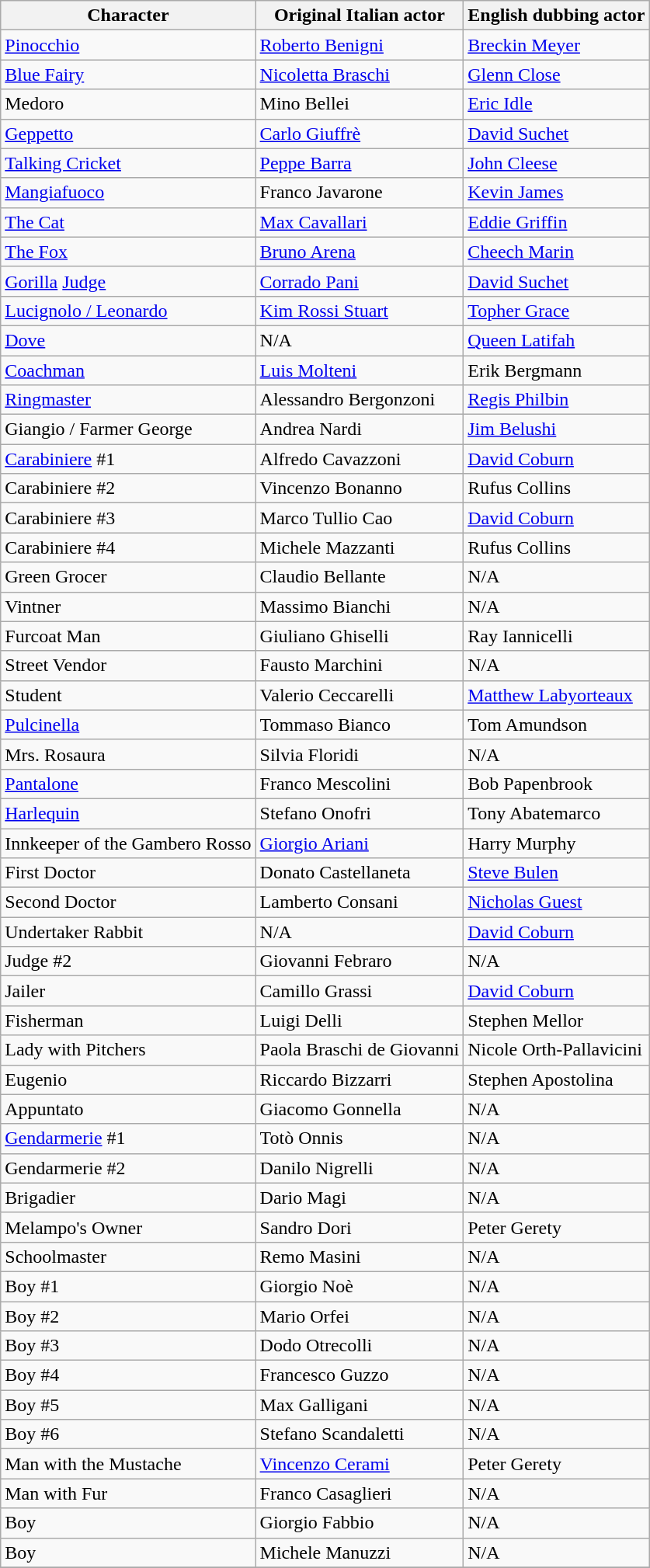<table class="wikitable">
<tr>
<th>Character</th>
<th>Original Italian actor</th>
<th>English dubbing actor</th>
</tr>
<tr>
<td><a href='#'>Pinocchio</a></td>
<td><a href='#'>Roberto Benigni</a></td>
<td><a href='#'>Breckin Meyer</a></td>
</tr>
<tr>
<td><a href='#'>Blue Fairy</a></td>
<td><a href='#'>Nicoletta Braschi</a></td>
<td><a href='#'>Glenn Close</a></td>
</tr>
<tr>
<td>Medoro</td>
<td>Mino Bellei</td>
<td><a href='#'>Eric Idle</a></td>
</tr>
<tr>
<td><a href='#'>Geppetto</a></td>
<td><a href='#'>Carlo Giuffrè</a></td>
<td><a href='#'>David Suchet</a></td>
</tr>
<tr>
<td><a href='#'>Talking Cricket</a></td>
<td><a href='#'>Peppe Barra</a></td>
<td><a href='#'>John Cleese</a></td>
</tr>
<tr>
<td><a href='#'>Mangiafuoco</a></td>
<td>Franco Javarone</td>
<td><a href='#'>Kevin James</a></td>
</tr>
<tr>
<td><a href='#'>The Cat</a></td>
<td><a href='#'>Max Cavallari</a></td>
<td><a href='#'>Eddie Griffin</a></td>
</tr>
<tr>
<td><a href='#'>The Fox</a></td>
<td><a href='#'>Bruno Arena</a></td>
<td><a href='#'>Cheech Marin</a></td>
</tr>
<tr>
<td><a href='#'>Gorilla</a> <a href='#'>Judge</a></td>
<td><a href='#'>Corrado Pani</a></td>
<td><a href='#'>David Suchet</a></td>
</tr>
<tr>
<td><a href='#'>Lucignolo / Leonardo</a></td>
<td><a href='#'>Kim Rossi Stuart</a></td>
<td><a href='#'>Topher Grace</a></td>
</tr>
<tr>
<td><a href='#'>Dove</a></td>
<td>N/A</td>
<td><a href='#'>Queen Latifah</a></td>
</tr>
<tr>
<td><a href='#'>Coachman</a></td>
<td><a href='#'>Luis Molteni</a></td>
<td>Erik Bergmann</td>
</tr>
<tr>
<td><a href='#'>Ringmaster</a></td>
<td>Alessandro Bergonzoni</td>
<td><a href='#'>Regis Philbin</a></td>
</tr>
<tr>
<td>Giangio / Farmer George</td>
<td>Andrea Nardi</td>
<td><a href='#'>Jim Belushi</a></td>
</tr>
<tr>
<td><a href='#'>Carabiniere</a> #1</td>
<td>Alfredo Cavazzoni</td>
<td><a href='#'>David Coburn</a></td>
</tr>
<tr>
<td>Carabiniere #2</td>
<td>Vincenzo Bonanno</td>
<td>Rufus Collins</td>
</tr>
<tr>
<td>Carabiniere #3</td>
<td>Marco Tullio Cao</td>
<td><a href='#'>David Coburn</a></td>
</tr>
<tr>
<td>Carabiniere #4</td>
<td>Michele Mazzanti</td>
<td>Rufus Collins</td>
</tr>
<tr>
<td>Green Grocer</td>
<td>Claudio Bellante</td>
<td>N/A</td>
</tr>
<tr>
<td>Vintner</td>
<td>Massimo Bianchi</td>
<td>N/A</td>
</tr>
<tr>
<td>Furcoat Man</td>
<td>Giuliano Ghiselli</td>
<td>Ray Iannicelli</td>
</tr>
<tr>
<td>Street Vendor</td>
<td>Fausto Marchini</td>
<td>N/A</td>
</tr>
<tr>
<td>Student</td>
<td>Valerio Ceccarelli</td>
<td><a href='#'>Matthew Labyorteaux</a></td>
</tr>
<tr>
<td><a href='#'>Pulcinella</a></td>
<td>Tommaso Bianco</td>
<td>Tom Amundson</td>
</tr>
<tr>
<td>Mrs. Rosaura</td>
<td>Silvia Floridi</td>
<td>N/A</td>
</tr>
<tr>
<td><a href='#'>Pantalone</a></td>
<td>Franco Mescolini</td>
<td>Bob Papenbrook</td>
</tr>
<tr>
<td><a href='#'>Harlequin</a></td>
<td>Stefano Onofri</td>
<td>Tony Abatemarco</td>
</tr>
<tr>
<td>Innkeeper of the Gambero Rosso</td>
<td><a href='#'>Giorgio Ariani</a></td>
<td>Harry Murphy</td>
</tr>
<tr>
<td>First Doctor</td>
<td>Donato Castellaneta</td>
<td><a href='#'>Steve Bulen</a></td>
</tr>
<tr>
<td>Second Doctor</td>
<td>Lamberto Consani</td>
<td><a href='#'>Nicholas Guest</a></td>
</tr>
<tr>
<td>Undertaker Rabbit</td>
<td>N/A</td>
<td><a href='#'>David Coburn</a></td>
</tr>
<tr>
<td>Judge #2</td>
<td>Giovanni Febraro</td>
<td>N/A</td>
</tr>
<tr>
<td>Jailer</td>
<td>Camillo Grassi</td>
<td><a href='#'>David Coburn</a></td>
</tr>
<tr>
<td>Fisherman</td>
<td>Luigi Delli</td>
<td>Stephen Mellor</td>
</tr>
<tr>
<td>Lady with Pitchers</td>
<td>Paola Braschi de Giovanni</td>
<td>Nicole Orth-Pallavicini</td>
</tr>
<tr>
<td>Eugenio</td>
<td>Riccardo Bizzarri</td>
<td>Stephen Apostolina</td>
</tr>
<tr>
<td>Appuntato</td>
<td>Giacomo Gonnella</td>
<td>N/A</td>
</tr>
<tr>
<td><a href='#'>Gendarmerie</a> #1</td>
<td>Totò Onnis</td>
<td>N/A</td>
</tr>
<tr>
<td>Gendarmerie #2</td>
<td>Danilo Nigrelli</td>
<td>N/A</td>
</tr>
<tr>
<td>Brigadier</td>
<td>Dario Magi</td>
<td>N/A</td>
</tr>
<tr>
<td>Melampo's Owner</td>
<td>Sandro Dori</td>
<td>Peter Gerety</td>
</tr>
<tr>
<td>Schoolmaster</td>
<td>Remo Masini</td>
<td>N/A</td>
</tr>
<tr>
<td>Boy #1</td>
<td>Giorgio Noè</td>
<td>N/A</td>
</tr>
<tr>
<td>Boy #2</td>
<td>Mario Orfei</td>
<td>N/A</td>
</tr>
<tr>
<td>Boy #3</td>
<td>Dodo Otrecolli</td>
<td>N/A</td>
</tr>
<tr>
<td>Boy #4</td>
<td>Francesco Guzzo</td>
<td>N/A</td>
</tr>
<tr>
<td>Boy #5</td>
<td>Max Galligani</td>
<td>N/A</td>
</tr>
<tr>
<td>Boy #6</td>
<td>Stefano Scandaletti</td>
<td>N/A</td>
</tr>
<tr>
<td>Man with the Mustache</td>
<td><a href='#'>Vincenzo Cerami</a></td>
<td>Peter Gerety</td>
</tr>
<tr>
<td>Man with Fur</td>
<td>Franco Casaglieri</td>
<td>N/A</td>
</tr>
<tr>
<td>Boy</td>
<td>Giorgio Fabbio</td>
<td>N/A</td>
</tr>
<tr>
<td>Boy</td>
<td>Michele Manuzzi</td>
<td>N/A</td>
</tr>
<tr>
</tr>
</table>
